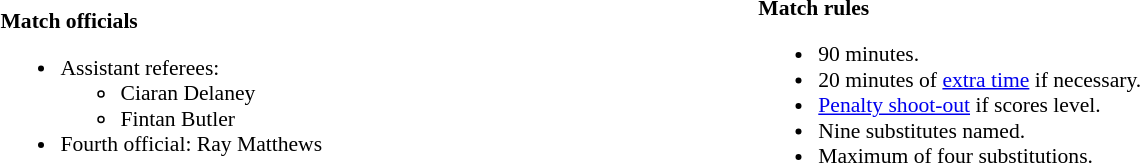<table style="width:100%; font-size:90%;">
<tr>
<td><br><strong>Match officials</strong><ul><li>Assistant referees:<ul><li>Ciaran Delaney</li><li>Fintan Butler</li></ul></li><li>Fourth official: Ray Matthews</li></ul></td>
<td style="width:60%; vertical-align:top;"><br><strong>Match rules</strong><ul><li>90 minutes.</li><li>20 minutes of <a href='#'>extra time</a> if necessary.</li><li><a href='#'>Penalty shoot-out</a> if scores level.</li><li>Nine substitutes named.</li><li>Maximum of four substitutions.</li></ul></td>
</tr>
</table>
